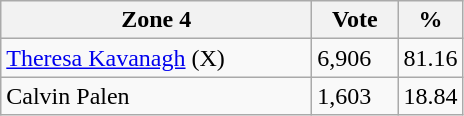<table class="wikitable">
<tr>
<th width="200px">Zone 4</th>
<th width="50px">Vote</th>
<th width="30px">%</th>
</tr>
<tr>
<td><a href='#'>Theresa Kavanagh</a> (X)</td>
<td>6,906</td>
<td>81.16</td>
</tr>
<tr>
<td>Calvin Palen</td>
<td>1,603</td>
<td>18.84</td>
</tr>
</table>
